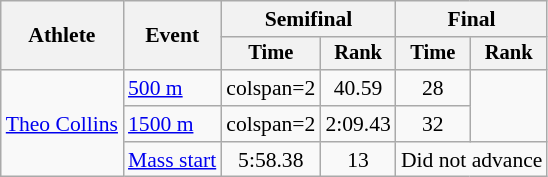<table class="wikitable" style="font-size:90%">
<tr>
<th rowspan=2>Athlete</th>
<th rowspan=2>Event</th>
<th colspan=2>Semifinal</th>
<th colspan=2>Final</th>
</tr>
<tr style="font-size:95%">
<th>Time</th>
<th>Rank</th>
<th>Time</th>
<th>Rank</th>
</tr>
<tr align=center>
<td align=left rowspan=3><a href='#'>Theo Collins</a></td>
<td align=left><a href='#'>500 m</a></td>
<td>colspan=2 </td>
<td>40.59</td>
<td>28</td>
</tr>
<tr align=center>
<td align=left><a href='#'>1500 m</a></td>
<td>colspan=2 </td>
<td>2:09.43</td>
<td>32</td>
</tr>
<tr align=center>
<td align=left><a href='#'>Mass start</a></td>
<td>5:58.38</td>
<td>13</td>
<td colspan=2>Did not advance</td>
</tr>
</table>
